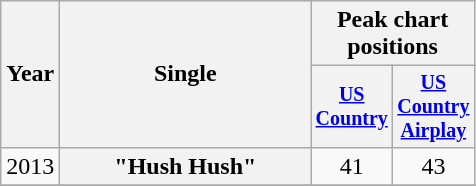<table class="wikitable plainrowheaders" style="text-align:center;">
<tr>
<th rowspan="2">Year</th>
<th rowspan="2" style="width:10em;">Single</th>
<th colspan="2">Peak chart<br>positions</th>
</tr>
<tr style="font-size:smaller;">
<th width="45"><a href='#'>US Country</a></th>
<th width="45"><a href='#'>US Country Airplay</a></th>
</tr>
<tr>
<td>2013</td>
<th scope="row">"Hush Hush"</th>
<td>41</td>
<td>43</td>
</tr>
<tr>
</tr>
</table>
